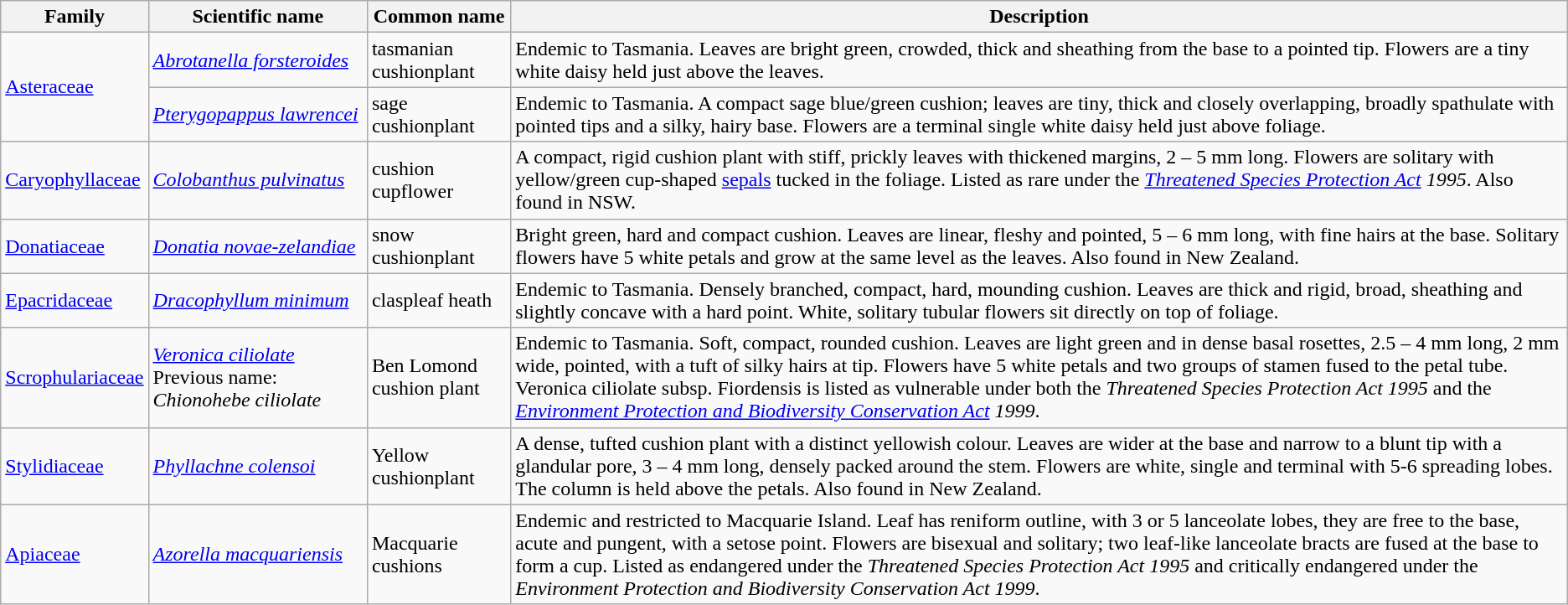<table class="wikitable">
<tr>
<th>Family</th>
<th>Scientific name</th>
<th>Common name</th>
<th>Description</th>
</tr>
<tr>
<td rowspan="2"><a href='#'>Asteraceae</a></td>
<td><em><a href='#'>Abrotanella forsteroides</a></em></td>
<td>tasmanian cushionplant</td>
<td>Endemic to Tasmania. Leaves are bright green, crowded, thick and sheathing from the base to a pointed tip. Flowers are a tiny white daisy held just above the leaves.</td>
</tr>
<tr>
<td><em><a href='#'>Pterygopappus lawrencei</a></em></td>
<td>sage cushionplant</td>
<td>Endemic to Tasmania. A compact sage blue/green cushion; leaves are tiny, thick and closely overlapping, broadly spathulate with pointed tips and a silky, hairy base. Flowers are a terminal single white daisy held just above foliage.</td>
</tr>
<tr>
<td><a href='#'>Caryophyllaceae</a></td>
<td><em><a href='#'>Colobanthus pulvinatus</a></em></td>
<td>cushion cupflower</td>
<td>A compact, rigid cushion plant with stiff, prickly leaves with thickened margins, 2 – 5 mm long. Flowers are solitary with yellow/green cup-shaped <a href='#'>sepals</a> tucked in the foliage. Listed as rare under the <em><a href='#'>Threatened Species Protection Act</a> 1995</em>. Also found in NSW.</td>
</tr>
<tr>
<td><a href='#'>Donatiaceae</a></td>
<td><em><a href='#'>Donatia novae-zelandiae</a></em></td>
<td>snow cushionplant</td>
<td>Bright green, hard and compact cushion. Leaves are linear, fleshy and pointed, 5 – 6 mm long, with fine hairs at the base. Solitary flowers have 5 white petals and grow at the same level as the leaves. Also found in New Zealand.</td>
</tr>
<tr>
<td><a href='#'>Epacridaceae</a></td>
<td><em><a href='#'>Dracophyllum minimum</a></em></td>
<td>claspleaf heath</td>
<td>Endemic to Tasmania. Densely branched, compact, hard, mounding cushion. Leaves are thick and rigid, broad, sheathing and slightly concave with a hard point. White, solitary tubular flowers sit directly on top of foliage.</td>
</tr>
<tr>
<td><a href='#'>Scrophulariaceae</a></td>
<td><em><a href='#'>Veronica ciliolate</a></em> Previous name: <em>Chionohebe ciliolate</em></td>
<td>Ben Lomond cushion plant</td>
<td>Endemic to Tasmania. Soft, compact, rounded cushion. Leaves are light green and in dense basal rosettes, 2.5 – 4 mm long, 2 mm wide, pointed, with a tuft of silky hairs at tip. Flowers have 5 white petals and two groups of stamen fused to the petal tube. Veronica ciliolate subsp. Fiordensis is listed as vulnerable under both the <em>Threatened Species Protection Act 1995</em> and the <em><a href='#'>Environment Protection and Biodiversity Conservation Act</a> 1999</em>.</td>
</tr>
<tr>
<td><a href='#'>Stylidiaceae</a></td>
<td><em><a href='#'>Phyllachne colensoi</a></em></td>
<td>Yellow cushionplant</td>
<td>A dense, tufted cushion plant with a distinct yellowish colour. Leaves are wider at the base and narrow to a blunt tip with a glandular pore, 3 – 4 mm long, densely packed around the stem. Flowers are white, single and terminal with 5-6 spreading lobes. The column is held above the petals. Also found in New Zealand.</td>
</tr>
<tr>
<td><a href='#'>Apiaceae</a></td>
<td><em><a href='#'>Azorella macquariensis</a></em></td>
<td>Macquarie cushions</td>
<td>Endemic and restricted to Macquarie Island. Leaf has reniform outline, with 3 or 5 lanceolate lobes, they are free to the base, acute and pungent, with a setose point. Flowers are bisexual and solitary; two leaf-like lanceolate bracts are fused at the base to form a cup. Listed as endangered under the <em>Threatened Species Protection Act 1995</em> and critically endangered under the <em>Environment Protection and Biodiversity Conservation Act 1999</em>.</td>
</tr>
</table>
